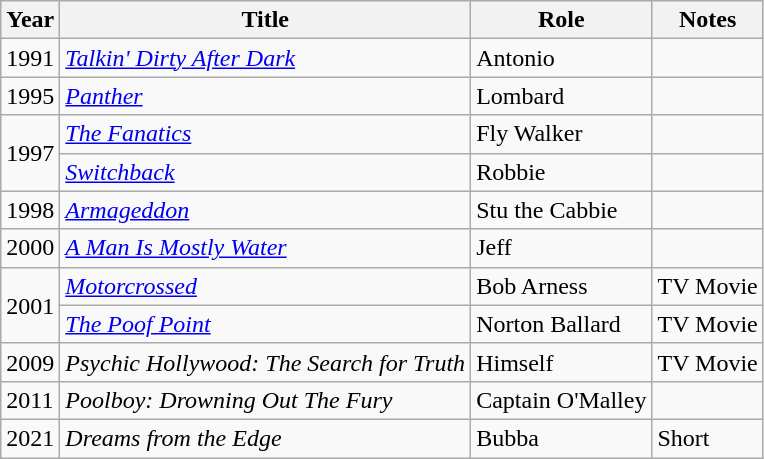<table class="wikitable plainrowheaders sortable" style="margin-right: 0;">
<tr>
<th>Year</th>
<th>Title</th>
<th>Role</th>
<th>Notes</th>
</tr>
<tr>
<td>1991</td>
<td><em><a href='#'>Talkin' Dirty After Dark</a></em></td>
<td>Antonio</td>
<td></td>
</tr>
<tr>
<td>1995</td>
<td><em><a href='#'>Panther</a></em></td>
<td>Lombard</td>
<td></td>
</tr>
<tr>
<td rowspan=2>1997</td>
<td><em><a href='#'>The Fanatics</a></em></td>
<td>Fly Walker</td>
<td></td>
</tr>
<tr>
<td><em><a href='#'>Switchback</a></em></td>
<td>Robbie</td>
<td></td>
</tr>
<tr>
<td>1998</td>
<td><em><a href='#'>Armageddon</a></em></td>
<td>Stu the Cabbie</td>
<td></td>
</tr>
<tr>
<td>2000</td>
<td><em><a href='#'>A Man Is Mostly Water</a></em></td>
<td>Jeff</td>
<td></td>
</tr>
<tr>
<td rowspan=2>2001</td>
<td><em><a href='#'>Motorcrossed</a></em></td>
<td>Bob Arness</td>
<td>TV Movie</td>
</tr>
<tr>
<td><em><a href='#'>The Poof Point</a></em></td>
<td>Norton Ballard</td>
<td>TV Movie</td>
</tr>
<tr>
<td>2009</td>
<td><em>Psychic Hollywood: The Search for Truth</em></td>
<td>Himself</td>
<td>TV Movie</td>
</tr>
<tr>
<td>2011</td>
<td><em>Poolboy: Drowning Out The Fury</em></td>
<td>Captain O'Malley</td>
<td></td>
</tr>
<tr>
<td>2021</td>
<td><em>Dreams from the Edge</em></td>
<td>Bubba</td>
<td>Short</td>
</tr>
</table>
